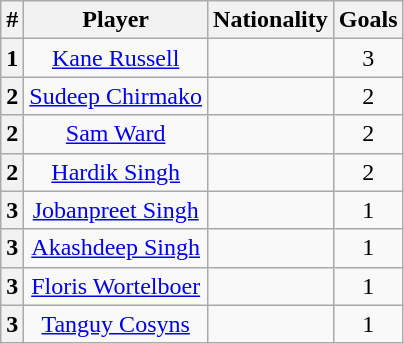<table class="wikitable sortable" style="text-align:center">
<tr>
<th>#</th>
<th>Player</th>
<th>Nationality</th>
<th>Goals</th>
</tr>
<tr>
<th>1</th>
<td><a href='#'>Kane Russell</a></td>
<td></td>
<td>3</td>
</tr>
<tr>
<th>2</th>
<td><a href='#'>Sudeep Chirmako</a></td>
<td></td>
<td>2</td>
</tr>
<tr>
<th>2</th>
<td><a href='#'>Sam Ward</a></td>
<td></td>
<td>2</td>
</tr>
<tr>
<th>2</th>
<td><a href='#'>Hardik Singh</a></td>
<td></td>
<td>2</td>
</tr>
<tr>
<th>3</th>
<td><a href='#'>Jobanpreet Singh</a></td>
<td></td>
<td>1</td>
</tr>
<tr>
<th>3</th>
<td><a href='#'>Akashdeep Singh</a></td>
<td></td>
<td>1</td>
</tr>
<tr>
<th>3</th>
<td><a href='#'>Floris Wortelboer</a></td>
<td></td>
<td>1</td>
</tr>
<tr>
<th>3</th>
<td><a href='#'>Tanguy Cosyns</a></td>
<td></td>
<td>1</td>
</tr>
</table>
